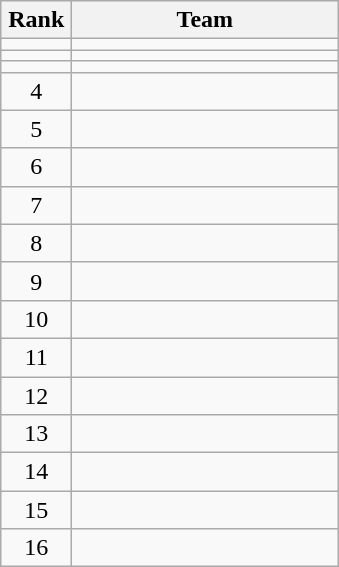<table class="wikitable" style="text-align:center">
<tr>
<th width=40>Rank</th>
<th width=170>Team</th>
</tr>
<tr>
<td></td>
<td style="text-align:left"></td>
</tr>
<tr>
<td></td>
<td style="text-align:left"></td>
</tr>
<tr>
<td></td>
<td style="text-align:left"></td>
</tr>
<tr>
<td>4</td>
<td style="text-align:left"></td>
</tr>
<tr>
<td>5</td>
<td style="text-align:left"></td>
</tr>
<tr>
<td>6</td>
<td style="text-align:left"></td>
</tr>
<tr>
<td>7</td>
<td style="text-align:left"></td>
</tr>
<tr>
<td>8</td>
<td style="text-align:left"></td>
</tr>
<tr>
<td>9</td>
<td style="text-align:left"></td>
</tr>
<tr>
<td>10</td>
<td style="text-align:left"></td>
</tr>
<tr>
<td>11</td>
<td style="text-align:left"></td>
</tr>
<tr>
<td>12</td>
<td style="text-align:left"></td>
</tr>
<tr>
<td>13</td>
<td style="text-align:left"></td>
</tr>
<tr>
<td>14</td>
<td style="text-align:left"></td>
</tr>
<tr>
<td>15</td>
<td style="text-align:left"></td>
</tr>
<tr>
<td>16</td>
<td style="text-align:left"></td>
</tr>
</table>
